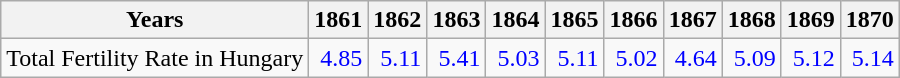<table class="wikitable " style="text-align:right">
<tr>
<th>Years</th>
<th>1861</th>
<th>1862</th>
<th>1863</th>
<th>1864</th>
<th>1865</th>
<th>1866</th>
<th>1867</th>
<th>1868</th>
<th>1869</th>
<th>1870</th>
</tr>
<tr>
<td align="left">Total Fertility Rate in Hungary</td>
<td style="text-align:right; color:blue;">4.85</td>
<td style="text-align:right; color:blue;">5.11</td>
<td style="text-align:right; color:blue;">5.41</td>
<td style="text-align:right; color:blue;">5.03</td>
<td style="text-align:right; color:blue;">5.11</td>
<td style="text-align:right; color:blue;">5.02</td>
<td style="text-align:right; color:blue;">4.64</td>
<td style="text-align:right; color:blue;">5.09</td>
<td style="text-align:right; color:blue;">5.12</td>
<td style="text-align:right; color:blue;">5.14</td>
</tr>
</table>
